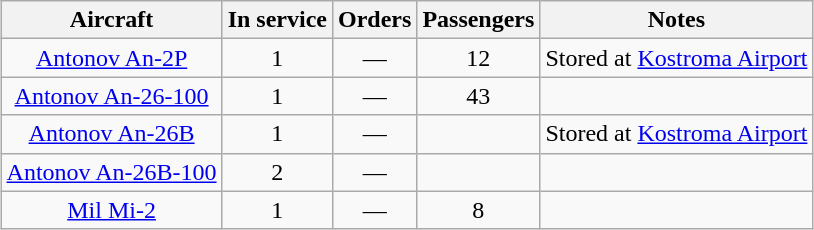<table class="wikitable" style="margin:1em auto; text-align:center;">
<tr>
<th>Aircraft</th>
<th>In service</th>
<th>Orders</th>
<th>Passengers</th>
<th>Notes</th>
</tr>
<tr>
<td><a href='#'>Antonov An-2P</a></td>
<td>1</td>
<td>—</td>
<td>12</td>
<td>Stored at <a href='#'>Kostroma Airport</a></td>
</tr>
<tr>
<td><a href='#'>Antonov An-26-100</a></td>
<td>1</td>
<td>—</td>
<td>43</td>
<td></td>
</tr>
<tr>
<td><a href='#'>Antonov An-26B</a></td>
<td>1</td>
<td>—</td>
<td></td>
<td>Stored at <a href='#'>Kostroma Airport</a></td>
</tr>
<tr>
<td><a href='#'>Antonov An-26B-100</a></td>
<td>2</td>
<td>—</td>
<td></td>
<td></td>
</tr>
<tr>
<td><a href='#'>Mil Mi-2</a></td>
<td>1</td>
<td>—</td>
<td>8</td>
<td></td>
</tr>
</table>
